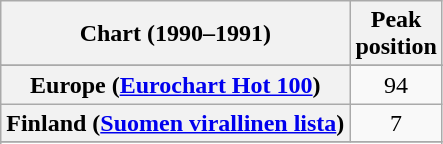<table class="wikitable sortable plainrowheaders">
<tr>
<th>Chart (1990–1991)</th>
<th>Peak<br>position</th>
</tr>
<tr>
</tr>
<tr>
</tr>
<tr>
</tr>
<tr>
<th scope="row">Europe (<a href='#'>Eurochart Hot 100</a>)</th>
<td align="center">94</td>
</tr>
<tr>
<th scope="row">Finland (<a href='#'>Suomen virallinen lista</a>)</th>
<td align="center">7</td>
</tr>
<tr>
</tr>
<tr>
</tr>
<tr>
</tr>
<tr>
</tr>
<tr>
</tr>
<tr>
</tr>
<tr>
</tr>
</table>
